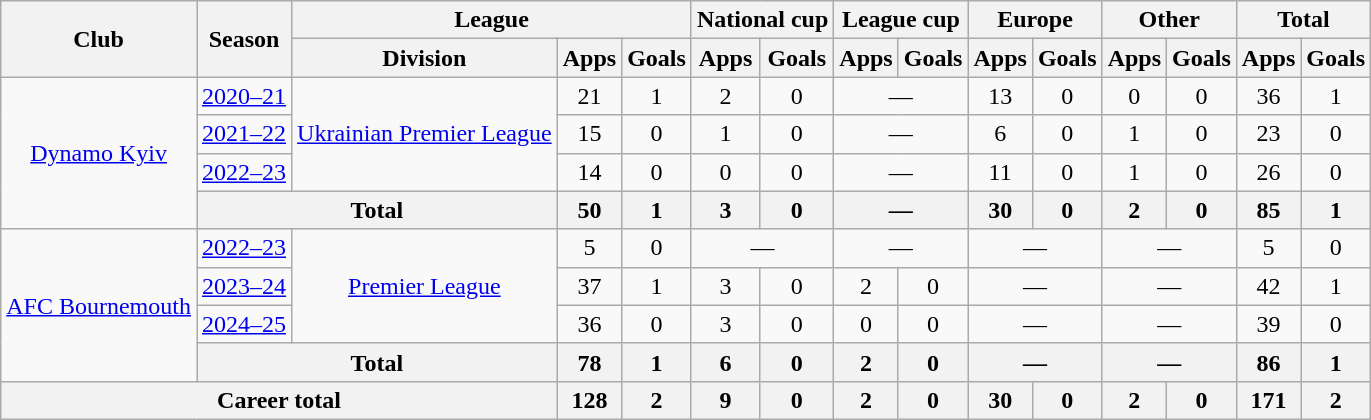<table class="wikitable" style="text-align:center">
<tr>
<th rowspan="2">Club</th>
<th rowspan="2">Season</th>
<th colspan="3">League</th>
<th colspan="2">National cup</th>
<th colspan="2">League cup</th>
<th colspan="2">Europe</th>
<th colspan="2">Other</th>
<th colspan="2">Total</th>
</tr>
<tr>
<th>Division</th>
<th>Apps</th>
<th>Goals</th>
<th>Apps</th>
<th>Goals</th>
<th>Apps</th>
<th>Goals</th>
<th>Apps</th>
<th>Goals</th>
<th>Apps</th>
<th>Goals</th>
<th>Apps</th>
<th>Goals</th>
</tr>
<tr>
<td rowspan="4"><a href='#'>Dynamo Kyiv</a></td>
<td><a href='#'>2020–21</a></td>
<td rowspan="3"><a href='#'>Ukrainian Premier League</a></td>
<td>21</td>
<td>1</td>
<td>2</td>
<td>0</td>
<td colspan="2">—</td>
<td>13</td>
<td>0</td>
<td>0</td>
<td>0</td>
<td>36</td>
<td>1</td>
</tr>
<tr>
<td><a href='#'>2021–22</a></td>
<td>15</td>
<td>0</td>
<td>1</td>
<td>0</td>
<td colspan="2">—</td>
<td>6</td>
<td>0</td>
<td>1</td>
<td>0</td>
<td>23</td>
<td>0</td>
</tr>
<tr>
<td><a href='#'>2022–23</a></td>
<td>14</td>
<td>0</td>
<td>0</td>
<td>0</td>
<td colspan="2">—</td>
<td>11</td>
<td>0</td>
<td>1</td>
<td>0</td>
<td>26</td>
<td>0</td>
</tr>
<tr>
<th colspan="2">Total</th>
<th>50</th>
<th>1</th>
<th>3</th>
<th>0</th>
<th colspan="2">—</th>
<th>30</th>
<th>0</th>
<th>2</th>
<th>0</th>
<th>85</th>
<th>1</th>
</tr>
<tr>
<td rowspan="4"><a href='#'>AFC Bournemouth</a></td>
<td><a href='#'>2022–23</a></td>
<td rowspan="3"><a href='#'>Premier League</a></td>
<td>5</td>
<td>0</td>
<td colspan="2">—</td>
<td colspan="2">—</td>
<td colspan="2">—</td>
<td colspan="2">—</td>
<td>5</td>
<td>0</td>
</tr>
<tr>
<td><a href='#'>2023–24</a></td>
<td>37</td>
<td>1</td>
<td>3</td>
<td>0</td>
<td>2</td>
<td>0</td>
<td colspan="2">—</td>
<td colspan="2">—</td>
<td>42</td>
<td>1</td>
</tr>
<tr>
<td><a href='#'>2024–25</a></td>
<td>36</td>
<td>0</td>
<td>3</td>
<td>0</td>
<td>0</td>
<td>0</td>
<td colspan="2">—</td>
<td colspan="2">—</td>
<td>39</td>
<td>0</td>
</tr>
<tr>
<th colspan="2">Total</th>
<th>78</th>
<th>1</th>
<th>6</th>
<th>0</th>
<th>2</th>
<th>0</th>
<th colspan="2">—</th>
<th colspan="2">—</th>
<th>86</th>
<th>1</th>
</tr>
<tr>
<th colspan="3">Career total</th>
<th>128</th>
<th>2</th>
<th>9</th>
<th>0</th>
<th>2</th>
<th>0</th>
<th>30</th>
<th>0</th>
<th>2</th>
<th>0</th>
<th>171</th>
<th>2</th>
</tr>
</table>
